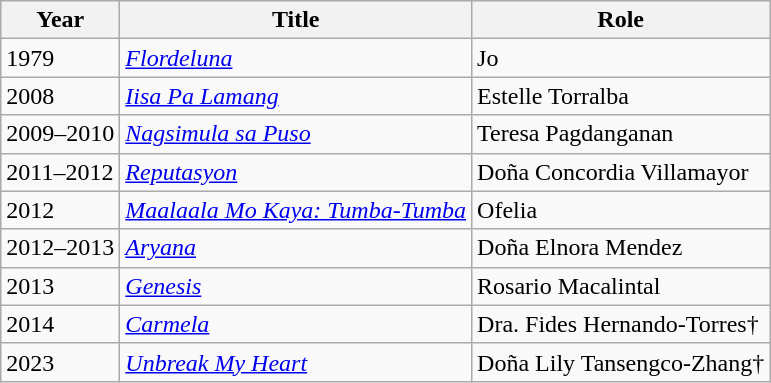<table class="wikitable sortable">
<tr>
<th>Year</th>
<th>Title</th>
<th>Role</th>
</tr>
<tr>
<td>1979</td>
<td><em><a href='#'>Flordeluna</a></em></td>
<td>Jo</td>
</tr>
<tr>
<td>2008</td>
<td><em><a href='#'>Iisa Pa Lamang</a></em></td>
<td>Estelle Torralba</td>
</tr>
<tr>
<td>2009–2010</td>
<td><em><a href='#'>Nagsimula sa Puso</a></em></td>
<td>Teresa Pagdanganan</td>
</tr>
<tr>
<td>2011–2012</td>
<td><em><a href='#'>Reputasyon</a></em></td>
<td>Doña Concordia Villamayor</td>
</tr>
<tr>
<td>2012</td>
<td><em><a href='#'>Maalaala Mo Kaya: Tumba-Tumba</a></em></td>
<td>Ofelia</td>
</tr>
<tr>
<td>2012–2013</td>
<td><em><a href='#'>Aryana</a></em></td>
<td>Doña Elnora Mendez</td>
</tr>
<tr>
<td>2013</td>
<td><em><a href='#'>Genesis</a></em></td>
<td>Rosario Macalintal</td>
</tr>
<tr>
<td>2014</td>
<td><em><a href='#'>Carmela</a></em></td>
<td>Dra. Fides Hernando-Torres†</td>
</tr>
<tr>
<td>2023</td>
<td><em><a href='#'>Unbreak My Heart</a></em></td>
<td>Doña Lily Tansengco-Zhang†</td>
</tr>
</table>
